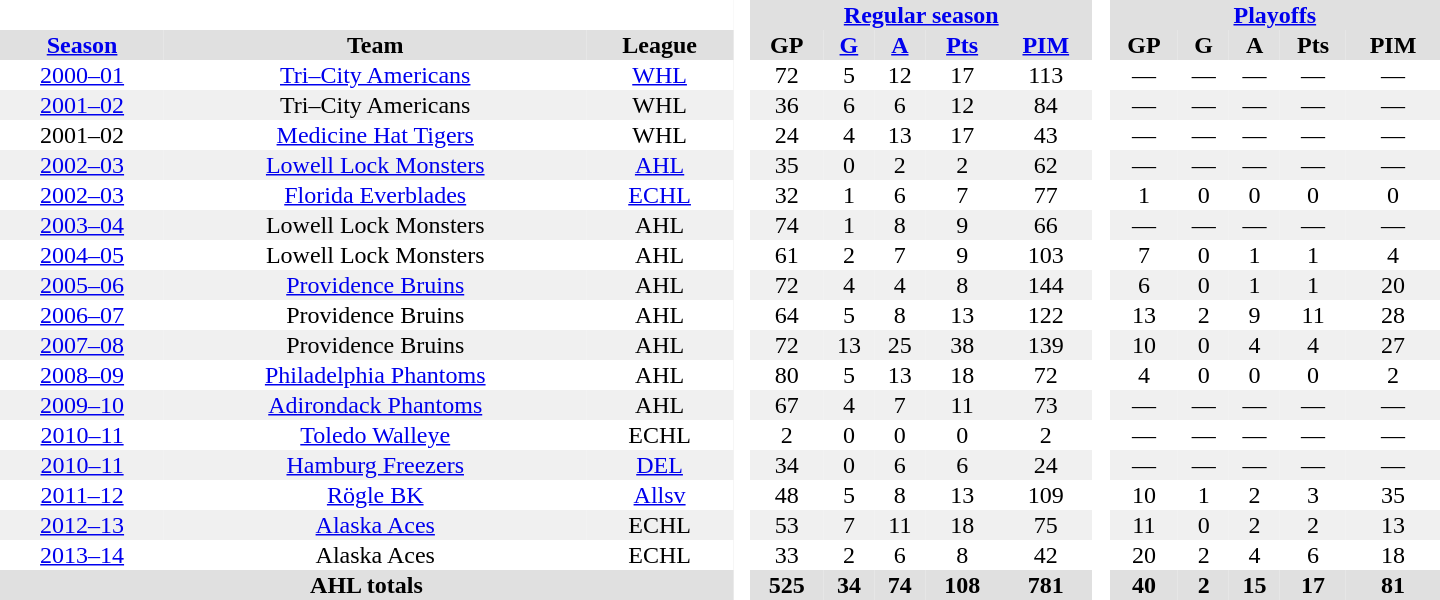<table border="0" cellpadding="1" cellspacing="0" style="text-align:center; width:60em;">
<tr style="background:#e0e0e0;">
<th colspan="3"  bgcolor="#ffffff"> </th>
<th rowspan="99" bgcolor="#ffffff"> </th>
<th colspan="5"><a href='#'>Regular season</a></th>
<th rowspan="99" bgcolor="#ffffff"> </th>
<th colspan="5"><a href='#'>Playoffs</a></th>
</tr>
<tr style="background:#e0e0e0;">
<th><a href='#'>Season</a></th>
<th>Team</th>
<th>League</th>
<th>GP</th>
<th><a href='#'>G</a></th>
<th><a href='#'>A</a></th>
<th><a href='#'>Pts</a></th>
<th><a href='#'>PIM</a></th>
<th>GP</th>
<th>G</th>
<th>A</th>
<th>Pts</th>
<th>PIM</th>
</tr>
<tr>
<td><a href='#'>2000–01</a></td>
<td><a href='#'>Tri–City Americans</a></td>
<td><a href='#'>WHL</a></td>
<td>72</td>
<td>5</td>
<td>12</td>
<td>17</td>
<td>113</td>
<td>—</td>
<td>—</td>
<td>—</td>
<td>—</td>
<td>—</td>
</tr>
<tr bgcolor="#f0f0f0">
<td><a href='#'>2001–02</a></td>
<td>Tri–City Americans</td>
<td>WHL</td>
<td>36</td>
<td>6</td>
<td>6</td>
<td>12</td>
<td>84</td>
<td>—</td>
<td>—</td>
<td>—</td>
<td>—</td>
<td>—</td>
</tr>
<tr>
<td>2001–02</td>
<td><a href='#'>Medicine Hat Tigers</a></td>
<td>WHL</td>
<td>24</td>
<td>4</td>
<td>13</td>
<td>17</td>
<td>43</td>
<td>—</td>
<td>—</td>
<td>—</td>
<td>—</td>
<td>—</td>
</tr>
<tr bgcolor="#f0f0f0">
<td><a href='#'>2002–03</a></td>
<td><a href='#'>Lowell Lock Monsters</a></td>
<td><a href='#'>AHL</a></td>
<td>35</td>
<td>0</td>
<td>2</td>
<td>2</td>
<td>62</td>
<td>—</td>
<td>—</td>
<td>—</td>
<td>—</td>
<td>—</td>
</tr>
<tr>
<td><a href='#'>2002–03</a></td>
<td><a href='#'>Florida Everblades</a></td>
<td><a href='#'>ECHL</a></td>
<td>32</td>
<td>1</td>
<td>6</td>
<td>7</td>
<td>77</td>
<td>1</td>
<td>0</td>
<td>0</td>
<td>0</td>
<td>0</td>
</tr>
<tr bgcolor="#f0f0f0">
<td><a href='#'>2003–04</a></td>
<td>Lowell Lock Monsters</td>
<td>AHL</td>
<td>74</td>
<td>1</td>
<td>8</td>
<td>9</td>
<td>66</td>
<td>—</td>
<td>—</td>
<td>—</td>
<td>—</td>
<td>—</td>
</tr>
<tr>
<td><a href='#'>2004–05</a></td>
<td>Lowell Lock Monsters</td>
<td>AHL</td>
<td>61</td>
<td>2</td>
<td>7</td>
<td>9</td>
<td>103</td>
<td>7</td>
<td>0</td>
<td>1</td>
<td>1</td>
<td>4</td>
</tr>
<tr bgcolor="#f0f0f0">
<td><a href='#'>2005–06</a></td>
<td><a href='#'>Providence Bruins</a></td>
<td>AHL</td>
<td>72</td>
<td>4</td>
<td>4</td>
<td>8</td>
<td>144</td>
<td>6</td>
<td>0</td>
<td>1</td>
<td>1</td>
<td>20</td>
</tr>
<tr>
<td><a href='#'>2006–07</a></td>
<td>Providence Bruins</td>
<td>AHL</td>
<td>64</td>
<td>5</td>
<td>8</td>
<td>13</td>
<td>122</td>
<td>13</td>
<td>2</td>
<td>9</td>
<td>11</td>
<td>28</td>
</tr>
<tr bgcolor="#f0f0f0">
<td><a href='#'>2007–08</a></td>
<td>Providence Bruins</td>
<td>AHL</td>
<td>72</td>
<td>13</td>
<td>25</td>
<td>38</td>
<td>139</td>
<td>10</td>
<td>0</td>
<td>4</td>
<td>4</td>
<td>27</td>
</tr>
<tr>
<td><a href='#'>2008–09</a></td>
<td><a href='#'>Philadelphia Phantoms</a></td>
<td>AHL</td>
<td>80</td>
<td>5</td>
<td>13</td>
<td>18</td>
<td>72</td>
<td>4</td>
<td>0</td>
<td>0</td>
<td>0</td>
<td>2</td>
</tr>
<tr bgcolor="#f0f0f0">
<td><a href='#'>2009–10</a></td>
<td><a href='#'>Adirondack Phantoms</a></td>
<td>AHL</td>
<td>67</td>
<td>4</td>
<td>7</td>
<td>11</td>
<td>73</td>
<td>—</td>
<td>—</td>
<td>—</td>
<td>—</td>
<td>—</td>
</tr>
<tr>
<td><a href='#'>2010–11</a></td>
<td><a href='#'>Toledo Walleye</a></td>
<td>ECHL</td>
<td>2</td>
<td>0</td>
<td>0</td>
<td>0</td>
<td>2</td>
<td>—</td>
<td>—</td>
<td>—</td>
<td>—</td>
<td>—</td>
</tr>
<tr bgcolor="#f0f0f0">
<td><a href='#'>2010–11</a></td>
<td><a href='#'>Hamburg Freezers</a></td>
<td><a href='#'>DEL</a></td>
<td>34</td>
<td>0</td>
<td>6</td>
<td>6</td>
<td>24</td>
<td>—</td>
<td>—</td>
<td>—</td>
<td>—</td>
<td>—</td>
</tr>
<tr>
<td><a href='#'>2011–12</a></td>
<td><a href='#'>Rögle BK</a></td>
<td><a href='#'>Allsv</a></td>
<td>48</td>
<td>5</td>
<td>8</td>
<td>13</td>
<td>109</td>
<td>10</td>
<td>1</td>
<td>2</td>
<td>3</td>
<td>35</td>
</tr>
<tr bgcolor="#f0f0f0">
<td><a href='#'>2012–13</a></td>
<td><a href='#'>Alaska Aces</a></td>
<td>ECHL</td>
<td>53</td>
<td>7</td>
<td>11</td>
<td>18</td>
<td>75</td>
<td>11</td>
<td>0</td>
<td>2</td>
<td>2</td>
<td>13</td>
</tr>
<tr>
<td><a href='#'>2013–14</a></td>
<td>Alaska Aces</td>
<td>ECHL</td>
<td>33</td>
<td>2</td>
<td>6</td>
<td>8</td>
<td>42</td>
<td>20</td>
<td>2</td>
<td>4</td>
<td>6</td>
<td>18</td>
</tr>
<tr bgcolor="#e0e0e0">
<th colspan="3">AHL totals</th>
<th>525</th>
<th>34</th>
<th>74</th>
<th>108</th>
<th>781</th>
<th>40</th>
<th>2</th>
<th>15</th>
<th>17</th>
<th>81</th>
</tr>
</table>
